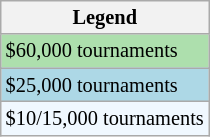<table class="wikitable" style="font-size:85%;">
<tr>
<th>Legend</th>
</tr>
<tr style="background:#addfad;">
<td>$60,000 tournaments</td>
</tr>
<tr style="background:lightblue;">
<td>$25,000 tournaments</td>
</tr>
<tr style="background:#f0f8ff;">
<td>$10/15,000 tournaments</td>
</tr>
</table>
